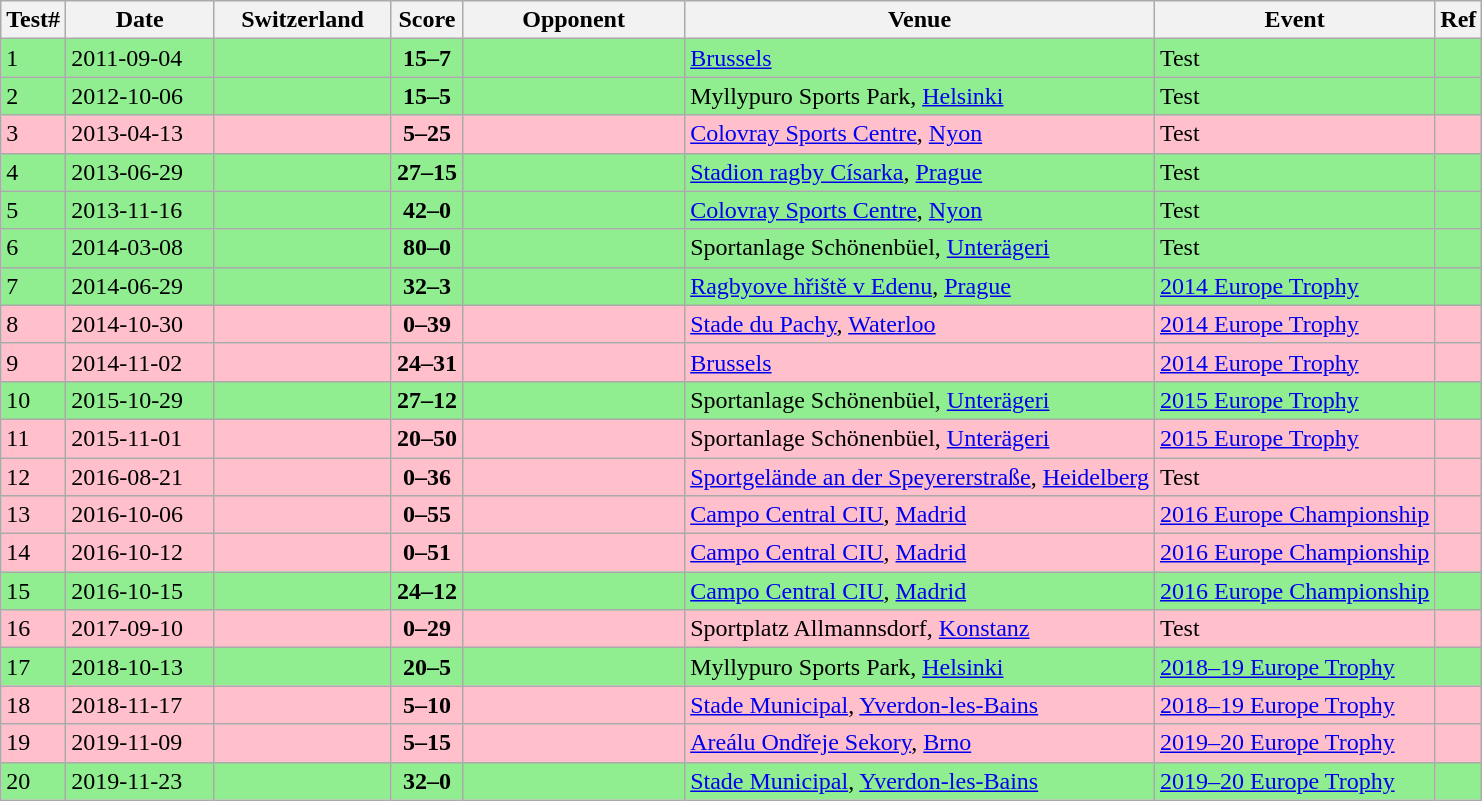<table class="wikitable sortable">
<tr>
<th>Test#</th>
<th style="width:10%">Date</th>
<th style="width:12%">Switzerland</th>
<th>Score</th>
<th style="width:15%">Opponent</th>
<th>Venue</th>
<th>Event</th>
<th>Ref</th>
</tr>
<tr bgcolor=lightgreen>
<td>1</td>
<td>2011-09-04</td>
<td></td>
<td align=center><strong>15–7</strong></td>
<td></td>
<td><a href='#'>Brussels</a></td>
<td>Test</td>
<td></td>
</tr>
<tr bgcolor=lightgreen>
<td>2</td>
<td>2012-10-06</td>
<td></td>
<td align=center><strong>15–5</strong></td>
<td></td>
<td>Myllypuro Sports Park, <a href='#'>Helsinki</a></td>
<td>Test</td>
<td></td>
</tr>
<tr bgcolor=pink>
<td>3</td>
<td>2013-04-13</td>
<td></td>
<td align=center><strong>5–25</strong></td>
<td></td>
<td><a href='#'>Colovray Sports Centre</a>, <a href='#'>Nyon</a></td>
<td>Test</td>
<td></td>
</tr>
<tr bgcolor=lightgreen>
<td>4</td>
<td>2013-06-29</td>
<td></td>
<td align=center><strong>27–15</strong></td>
<td></td>
<td><a href='#'>Stadion ragby Císarka</a>, <a href='#'>Prague</a></td>
<td>Test</td>
<td></td>
</tr>
<tr bgcolor=lightgreen>
<td>5</td>
<td>2013-11-16</td>
<td></td>
<td align=center><strong>42–0</strong></td>
<td></td>
<td><a href='#'>Colovray Sports Centre</a>, <a href='#'>Nyon</a></td>
<td>Test</td>
<td></td>
</tr>
<tr bgcolor=lightgreen>
<td>6</td>
<td>2014-03-08</td>
<td></td>
<td align=center><strong>80–0</strong></td>
<td></td>
<td>Sportanlage Schönenbüel, <a href='#'>Unterägeri</a></td>
<td>Test</td>
<td></td>
</tr>
<tr bgcolor=lightgreen>
<td>7</td>
<td>2014-06-29</td>
<td></td>
<td align=center><strong>32–3</strong></td>
<td></td>
<td><a href='#'>Ragbyove hřiště v Edenu</a>, <a href='#'>Prague</a></td>
<td><a href='#'>2014 Europe Trophy</a></td>
<td></td>
</tr>
<tr bgcolor=pink>
<td>8</td>
<td>2014-10-30</td>
<td></td>
<td align=center><strong>0–39</strong></td>
<td></td>
<td><a href='#'>Stade du Pachy</a>, <a href='#'>Waterloo</a></td>
<td><a href='#'>2014 Europe Trophy</a></td>
<td></td>
</tr>
<tr bgcolor=pink>
<td>9</td>
<td>2014-11-02</td>
<td></td>
<td align=center><strong>24–31</strong></td>
<td></td>
<td><a href='#'>Brussels</a></td>
<td><a href='#'>2014 Europe Trophy</a></td>
<td></td>
</tr>
<tr bgcolor=lightgreen>
<td>10</td>
<td>2015-10-29</td>
<td></td>
<td align=center><strong>27–12</strong></td>
<td></td>
<td>Sportanlage Schönenbüel, <a href='#'>Unterägeri</a></td>
<td><a href='#'>2015 Europe Trophy</a></td>
<td></td>
</tr>
<tr bgcolor=pink>
<td>11</td>
<td>2015-11-01</td>
<td></td>
<td align=center><strong>20–50</strong></td>
<td></td>
<td>Sportanlage Schönenbüel, <a href='#'>Unterägeri</a></td>
<td><a href='#'>2015 Europe Trophy</a></td>
<td></td>
</tr>
<tr bgcolor=pink>
<td>12</td>
<td>2016-08-21</td>
<td></td>
<td align=center><strong>0–36</strong></td>
<td></td>
<td><a href='#'>Sportgelände an der Speyererstraße</a>, <a href='#'>Heidelberg</a></td>
<td>Test</td>
<td></td>
</tr>
<tr bgcolor=pink>
<td>13</td>
<td>2016-10-06</td>
<td></td>
<td align=center><strong>0–55</strong></td>
<td></td>
<td><a href='#'>Campo Central CIU</a>, <a href='#'>Madrid</a></td>
<td><a href='#'>2016 Europe Championship</a></td>
<td></td>
</tr>
<tr bgcolor=pink>
<td>14</td>
<td>2016-10-12</td>
<td></td>
<td align=center><strong>0–51</strong></td>
<td></td>
<td><a href='#'>Campo Central CIU</a>, <a href='#'>Madrid</a></td>
<td><a href='#'>2016 Europe Championship</a></td>
<td></td>
</tr>
<tr bgcolor=lightgreen>
<td>15</td>
<td>2016-10-15</td>
<td></td>
<td align=center><strong>24–12</strong></td>
<td></td>
<td><a href='#'>Campo Central CIU</a>, <a href='#'>Madrid</a></td>
<td><a href='#'>2016 Europe Championship</a></td>
<td></td>
</tr>
<tr bgcolor=pink>
<td>16</td>
<td>2017-09-10</td>
<td></td>
<td align=center><strong>0–29</strong></td>
<td></td>
<td>Sportplatz Allmannsdorf, <a href='#'>Konstanz</a></td>
<td>Test</td>
<td></td>
</tr>
<tr bgcolor=lightgreen>
<td>17</td>
<td>2018-10-13</td>
<td></td>
<td align=center><strong>20–5</strong></td>
<td></td>
<td>Myllypuro Sports Park, <a href='#'>Helsinki</a></td>
<td><a href='#'>2018–19 Europe Trophy</a></td>
<td></td>
</tr>
<tr bgcolor=pink>
<td>18</td>
<td>2018-11-17</td>
<td></td>
<td align=center><strong>5–10</strong></td>
<td></td>
<td><a href='#'>Stade Municipal</a>, <a href='#'>Yverdon-les-Bains</a></td>
<td><a href='#'>2018–19 Europe Trophy</a></td>
<td></td>
</tr>
<tr bgcolor=pink>
<td>19</td>
<td>2019-11-09</td>
<td></td>
<td align=center><strong>5–15</strong></td>
<td></td>
<td><a href='#'>Areálu Ondřeje Sekory</a>, <a href='#'>Brno</a></td>
<td><a href='#'>2019–20 Europe Trophy</a></td>
<td></td>
</tr>
<tr bgcolor=lightgreen>
<td>20</td>
<td>2019-11-23</td>
<td></td>
<td align=center><strong>32–0</strong></td>
<td></td>
<td><a href='#'>Stade Municipal</a>, <a href='#'>Yverdon-les-Bains</a></td>
<td><a href='#'>2019–20 Europe Trophy</a></td>
<td></td>
</tr>
</table>
